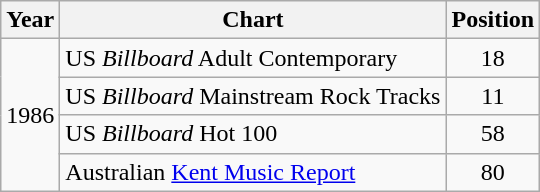<table class="wikitable sortable">
<tr>
<th>Year</th>
<th>Chart</th>
<th>Position</th>
</tr>
<tr>
<td rowspan="4">1986</td>
<td>US <em>Billboard</em> Adult Contemporary</td>
<td align="center">18</td>
</tr>
<tr>
<td>US <em>Billboard</em> Mainstream Rock Tracks</td>
<td align="center">11</td>
</tr>
<tr>
<td>US <em>Billboard</em> Hot 100</td>
<td align="center">58</td>
</tr>
<tr>
<td>Australian  <a href='#'>Kent Music Report</a></td>
<td align="center">80</td>
</tr>
</table>
